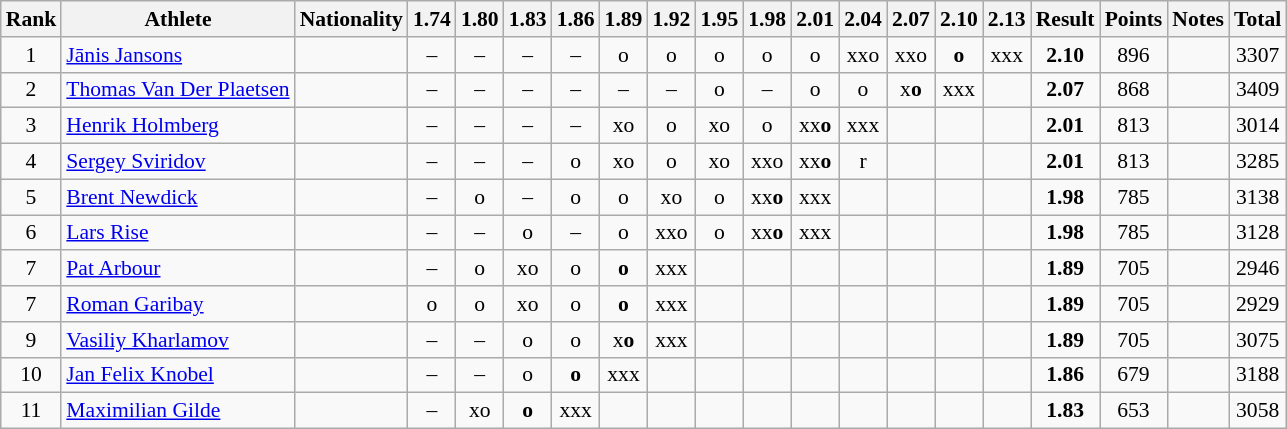<table class="wikitable sortable" style="text-align:center;font-size:90%">
<tr>
<th>Rank</th>
<th>Athlete</th>
<th>Nationality</th>
<th>1.74</th>
<th>1.80</th>
<th>1.83</th>
<th>1.86</th>
<th>1.89</th>
<th>1.92</th>
<th>1.95</th>
<th>1.98</th>
<th>2.01</th>
<th>2.04</th>
<th>2.07</th>
<th>2.10</th>
<th>2.13</th>
<th>Result</th>
<th>Points</th>
<th>Notes</th>
<th>Total</th>
</tr>
<tr>
<td>1</td>
<td align="left"><a href='#'>Jānis Jansons</a></td>
<td align=left></td>
<td>–</td>
<td>–</td>
<td>–</td>
<td>–</td>
<td>o</td>
<td>o</td>
<td>o</td>
<td>o</td>
<td>o</td>
<td>xxo</td>
<td>xxo</td>
<td><strong>o</strong></td>
<td>xxx</td>
<td><strong>2.10</strong></td>
<td>896</td>
<td></td>
<td>3307</td>
</tr>
<tr>
<td>2</td>
<td align="left"><a href='#'>Thomas Van Der Plaetsen</a></td>
<td align=left></td>
<td>–</td>
<td>–</td>
<td>–</td>
<td>–</td>
<td>–</td>
<td>–</td>
<td>o</td>
<td>–</td>
<td>o</td>
<td>o</td>
<td>x<strong>o</strong></td>
<td>xxx</td>
<td></td>
<td><strong>2.07</strong></td>
<td>868</td>
<td></td>
<td>3409</td>
</tr>
<tr>
<td>3</td>
<td align="left"><a href='#'>Henrik Holmberg</a></td>
<td align=left></td>
<td>–</td>
<td>–</td>
<td>–</td>
<td>–</td>
<td>xo</td>
<td>o</td>
<td>xo</td>
<td>o</td>
<td>xx<strong>o</strong></td>
<td>xxx</td>
<td></td>
<td></td>
<td></td>
<td><strong>2.01</strong></td>
<td>813</td>
<td></td>
<td>3014</td>
</tr>
<tr>
<td>4</td>
<td align="left"><a href='#'>Sergey Sviridov</a></td>
<td align=left></td>
<td>–</td>
<td>–</td>
<td>–</td>
<td>o</td>
<td>xo</td>
<td>o</td>
<td>xo</td>
<td>xxo</td>
<td>xx<strong>o</strong></td>
<td>r</td>
<td></td>
<td></td>
<td></td>
<td><strong>2.01</strong></td>
<td>813</td>
<td></td>
<td>3285</td>
</tr>
<tr>
<td>5</td>
<td align="left"><a href='#'>Brent Newdick</a></td>
<td align=left></td>
<td>–</td>
<td>o</td>
<td>–</td>
<td>o</td>
<td>o</td>
<td>xo</td>
<td>o</td>
<td>xx<strong>o</strong></td>
<td>xxx</td>
<td></td>
<td></td>
<td></td>
<td></td>
<td><strong>1.98</strong></td>
<td>785</td>
<td></td>
<td>3138</td>
</tr>
<tr>
<td>6</td>
<td align="left"><a href='#'>Lars Rise</a></td>
<td align=left></td>
<td>–</td>
<td>–</td>
<td>o</td>
<td>–</td>
<td>o</td>
<td>xxo</td>
<td>o</td>
<td>xx<strong>o</strong></td>
<td>xxx</td>
<td></td>
<td></td>
<td></td>
<td></td>
<td><strong>1.98</strong></td>
<td>785</td>
<td></td>
<td>3128</td>
</tr>
<tr>
<td>7</td>
<td align="left"><a href='#'>Pat Arbour</a></td>
<td align=left></td>
<td>–</td>
<td>o</td>
<td>xo</td>
<td>o</td>
<td><strong>o</strong></td>
<td>xxx</td>
<td></td>
<td></td>
<td></td>
<td></td>
<td></td>
<td></td>
<td></td>
<td><strong>1.89</strong></td>
<td>705</td>
<td></td>
<td>2946</td>
</tr>
<tr>
<td>7</td>
<td align="left"><a href='#'>Roman Garibay</a></td>
<td align=left></td>
<td>o</td>
<td>o</td>
<td>xo</td>
<td>o</td>
<td><strong>o</strong></td>
<td>xxx</td>
<td></td>
<td></td>
<td></td>
<td></td>
<td></td>
<td></td>
<td></td>
<td><strong>1.89</strong></td>
<td>705</td>
<td></td>
<td>2929</td>
</tr>
<tr>
<td>9</td>
<td align="left"><a href='#'>Vasiliy Kharlamov</a></td>
<td align=left></td>
<td>–</td>
<td>–</td>
<td>o</td>
<td>o</td>
<td>x<strong>o</strong></td>
<td>xxx</td>
<td></td>
<td></td>
<td></td>
<td></td>
<td></td>
<td></td>
<td></td>
<td><strong>1.89</strong></td>
<td>705</td>
<td></td>
<td>3075</td>
</tr>
<tr>
<td>10</td>
<td align="left"><a href='#'>Jan Felix Knobel</a></td>
<td align=left></td>
<td>–</td>
<td>–</td>
<td>o</td>
<td><strong>o</strong></td>
<td>xxx</td>
<td></td>
<td></td>
<td></td>
<td></td>
<td></td>
<td></td>
<td></td>
<td></td>
<td><strong>1.86</strong></td>
<td>679</td>
<td></td>
<td>3188</td>
</tr>
<tr>
<td>11</td>
<td align="left"><a href='#'>Maximilian Gilde</a></td>
<td align=left></td>
<td>–</td>
<td>xo</td>
<td><strong>o</strong></td>
<td>xxx</td>
<td></td>
<td></td>
<td></td>
<td></td>
<td></td>
<td></td>
<td></td>
<td></td>
<td></td>
<td><strong>1.83</strong></td>
<td>653</td>
<td></td>
<td>3058</td>
</tr>
</table>
